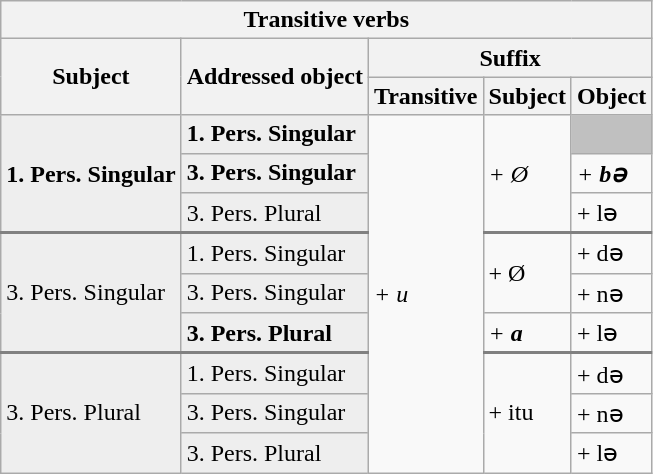<table class="wikitable">
<tr>
<th colspan="5">Transitive verbs</th>
</tr>
<tr class="hintergrundfarbe9">
<th rowspan="2">Subject</th>
<th rowspan="2">Addressed object</th>
<th colspan="3">Suffix</th>
</tr>
<tr class="hintergrundfarbe8">
<th>Transitive</th>
<th>Subject</th>
<th>Object</th>
</tr>
<tr>
<td rowspan="3" style="background:#EEEEEE;"><strong>1. Pers. Singular</strong></td>
<td style="background:#EEEEEE;"><strong>1. Pers. Singular</strong></td>
<td rowspan="9"><em>+ u</em></td>
<td rowspan="3"><em>+ Ø</em></td>
<td style="background:silver;"></td>
</tr>
<tr>
<td style="background:#EEEEEE;"><strong>3. Pers. Singular</strong></td>
<td><em>+ <strong>bə<strong><em></td>
</tr>
<tr style="border-bottom:2px solid grey;">
<td style="background:#EEEEEE;"></strong>3. Pers. Plural<strong></td>
<td></em>+ lə<em></td>
</tr>
<tr>
<td rowspan="3" style="background:#EEEEEE;"></strong>3. Pers. Singular<strong></td>
<td style="background:#EEEEEE;"></strong>1. Pers. Singular<strong></td>
<td rowspan="2"></em>+ Ø<em></td>
<td></em>+ də<em></td>
</tr>
<tr>
<td style="background:#EEEEEE;"></strong>3. Pers. Singular<strong></td>
<td></em>+ </strong>nə</em></strong></td>
</tr>
<tr style="border-bottom:2px solid grey;">
<td style="background:#EEEEEE;"><strong>3. Pers. Plural</strong></td>
<td><em>+ <strong>a<strong><em></td>
<td></em>+ lə<em></td>
</tr>
<tr>
<td rowspan="3" style="background:#EEEEEE;"></strong>3. Pers. Plural<strong></td>
<td style="background:#EEEEEE;"></strong>1. Pers. Singular<strong></td>
<td rowspan="3"></em>+ itu<em></td>
<td></em>+ də<em></td>
</tr>
<tr>
<td style="background:#EEEEEE;"></strong>3. Pers. Singular<strong></td>
<td></em>+ nə<em></td>
</tr>
<tr>
<td style="background:#EEEEEE;"></strong>3. Pers. Plural<strong></td>
<td></em>+ lə<em></td>
</tr>
</table>
